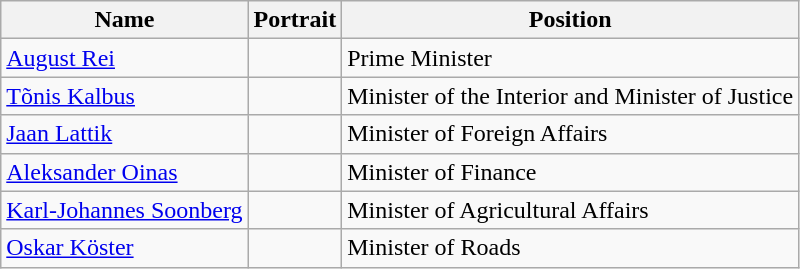<table class="wikitable">
<tr>
<th>Name</th>
<th>Portrait</th>
<th>Position</th>
</tr>
<tr>
<td><a href='#'>August Rei</a></td>
<td></td>
<td>Prime Minister</td>
</tr>
<tr>
<td><a href='#'>Tõnis Kalbus</a></td>
<td></td>
<td>Minister of the Interior and Minister of Justice</td>
</tr>
<tr>
<td><a href='#'>Jaan Lattik</a></td>
<td></td>
<td>Minister of Foreign Affairs</td>
</tr>
<tr>
<td><a href='#'>Aleksander Oinas</a></td>
<td></td>
<td>Minister of Finance</td>
</tr>
<tr>
<td><a href='#'>Karl-Johannes Soonberg</a></td>
<td></td>
<td>Minister of Agricultural Affairs</td>
</tr>
<tr>
<td><a href='#'>Oskar Köster</a></td>
<td></td>
<td>Minister of Roads</td>
</tr>
</table>
